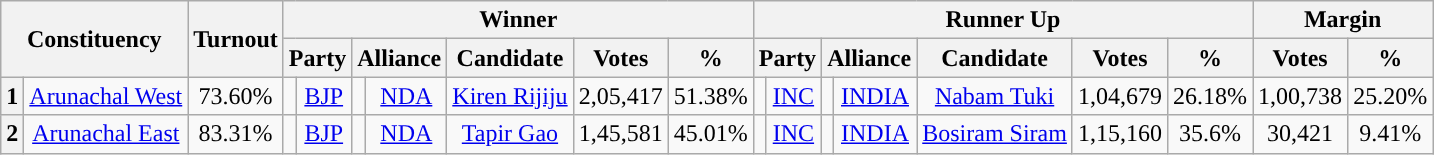<table class="wikitable sortable" style="text-align:center;">
<tr>
<th colspan="2" rowspan="2">Constituency</th>
<th rowspan="2">Turnout</th>
<th colspan="7">Winner</th>
<th colspan="7">Runner Up</th>
<th colspan="2">Margin</th>
</tr>
<tr>
<th colspan="2">Party</th>
<th colspan="2">Alliance</th>
<th>Candidate</th>
<th>Votes</th>
<th>%</th>
<th colspan="2">Party</th>
<th colspan="2">Alliance</th>
<th>Candidate</th>
<th>Votes</th>
<th>%</th>
<th>Votes</th>
<th>%</th>
</tr>
<tr>
<th>1</th>
<td><a href='#'>Arunachal West</a></td>
<td>73.60%</td>
<td></td>
<td><a href='#'>BJP</a></td>
<td></td>
<td><a href='#'>NDA</a></td>
<td><a href='#'>Kiren Rijiju</a></td>
<td>2,05,417</td>
<td>51.38%</td>
<td></td>
<td><a href='#'>INC</a></td>
<td></td>
<td><a href='#'>INDIA</a></td>
<td><a href='#'>Nabam Tuki</a></td>
<td>1,04,679</td>
<td>26.18%</td>
<td style="background:">1,00,738</td>
<td style="background:">25.20%</td>
</tr>
<tr>
<th>2</th>
<td><a href='#'>Arunachal East</a></td>
<td>83.31%</td>
<td></td>
<td><a href='#'>BJP</a></td>
<td></td>
<td><a href='#'>NDA</a></td>
<td><a href='#'>Tapir Gao</a></td>
<td>1,45,581</td>
<td>45.01%</td>
<td></td>
<td><a href='#'>INC</a></td>
<td></td>
<td><a href='#'>INDIA</a></td>
<td><a href='#'>Bosiram Siram</a></td>
<td>1,15,160</td>
<td>35.6%</td>
<td style="background:">30,421</td>
<td style="background:">9.41%</td>
</tr>
</table>
